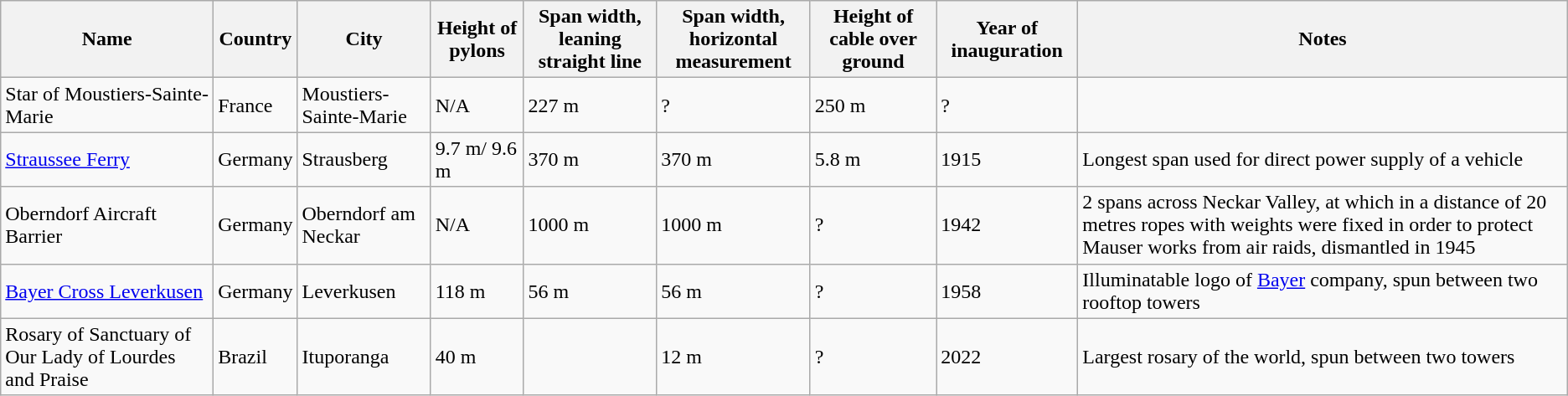<table class="wikitable sortable">
<tr>
<th>Name</th>
<th>Country</th>
<th>City</th>
<th>Height of pylons</th>
<th>Span width, <br> leaning straight line</th>
<th>Span width, <br> horizontal measurement</th>
<th>Height of cable over ground</th>
<th>Year of inauguration</th>
<th>Notes</th>
</tr>
<tr>
<td>Star of Moustiers-Sainte-Marie</td>
<td>France</td>
<td>Moustiers-Sainte-Marie</td>
<td>N/A</td>
<td>227 m</td>
<td>?</td>
<td>250 m</td>
<td>?</td>
<td></td>
</tr>
<tr>
<td><a href='#'>Straussee Ferry</a></td>
<td>Germany</td>
<td>Strausberg</td>
<td>9.7 m/ 9.6 m</td>
<td>370 m</td>
<td>370 m</td>
<td>5.8 m</td>
<td>1915</td>
<td>Longest span used for direct power supply of a vehicle</td>
</tr>
<tr>
<td>Oberndorf Aircraft Barrier</td>
<td>Germany</td>
<td>Oberndorf am Neckar</td>
<td>N/A</td>
<td>1000 m</td>
<td>1000 m</td>
<td>?</td>
<td>1942</td>
<td>2 spans across Neckar Valley, at which in a distance of 20 metres ropes with weights were fixed in order to protect Mauser works from air raids, dismantled in 1945</td>
</tr>
<tr>
<td><a href='#'>Bayer Cross Leverkusen</a></td>
<td>Germany</td>
<td>Leverkusen</td>
<td>118 m</td>
<td>56 m</td>
<td>56 m</td>
<td>?</td>
<td>1958</td>
<td>Illuminatable logo of <a href='#'>Bayer</a> company, spun between two rooftop towers</td>
</tr>
<tr>
<td>Rosary of Sanctuary of Our Lady of Lourdes and Praise</td>
<td>Brazil</td>
<td>Ituporanga</td>
<td>40 m</td>
<td></td>
<td>12 m</td>
<td>?</td>
<td>2022</td>
<td>Largest rosary of the world, spun between two towers</td>
</tr>
</table>
